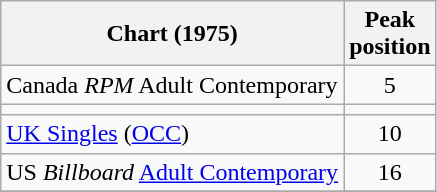<table class="wikitable">
<tr>
<th>Chart (1975)</th>
<th>Peak<br>position</th>
</tr>
<tr>
<td>Canada <em>RPM</em> Adult Contemporary</td>
<td style="text-align:center;">5</td>
</tr>
<tr>
<td></td>
</tr>
<tr>
<td><a href='#'>UK Singles</a> (<a href='#'>OCC</a>)</td>
<td style="text-align:center;">10</td>
</tr>
<tr>
<td>US <em>Billboard</em> <a href='#'>Adult Contemporary</a></td>
<td style="text-align:center;">16</td>
</tr>
<tr>
</tr>
</table>
